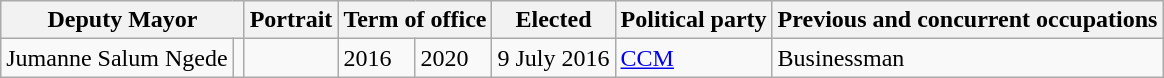<table class="wikitable">
<tr>
<th colspan=2>Deputy Mayor</th>
<th>Portrait</th>
<th colspan=2>Term of office</th>
<th>Elected</th>
<th>Political party</th>
<th>Previous and concurrent occupations</th>
</tr>
<tr>
<td>Jumanne Salum Ngede</td>
<td></td>
<td></td>
<td>2016</td>
<td>2020</td>
<td>9 July 2016</td>
<td><a href='#'>CCM</a></td>
<td>Businessman</td>
</tr>
</table>
